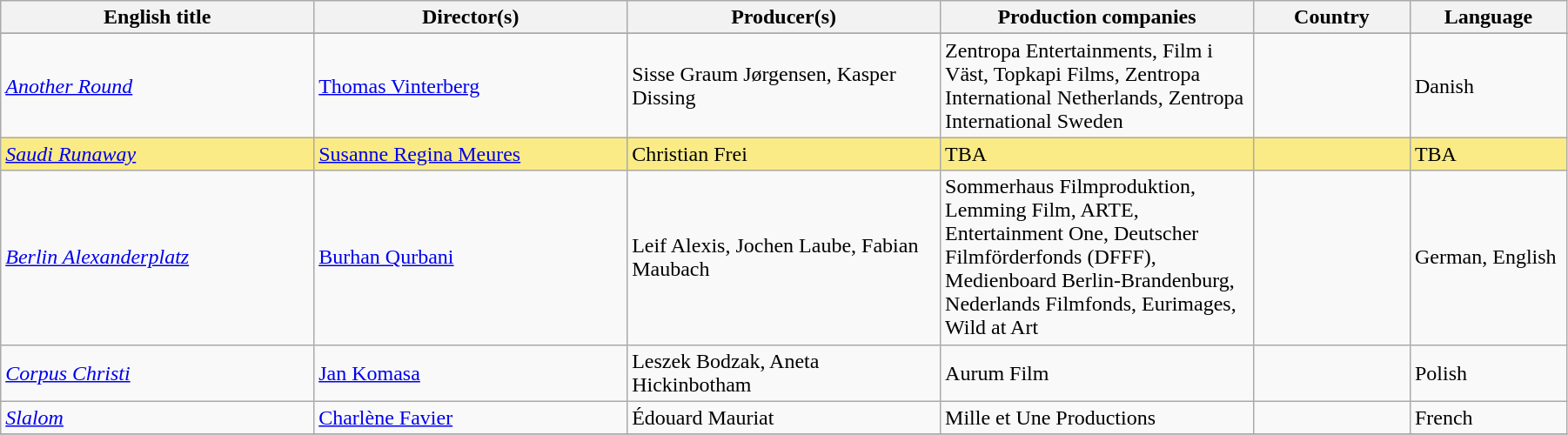<table class="sortable wikitable" width="95%" cellpadding="5">
<tr>
<th width="20%">English title</th>
<th width="20%">Director(s)</th>
<th width="20%">Producer(s)</th>
<th width="20%">Production companies</th>
<th width="10%">Country</th>
<th width="10%">Language</th>
</tr>
<tr>
</tr>
<tr>
<td><em><a href='#'>Another Round</a></em></td>
<td><a href='#'>Thomas Vinterberg</a></td>
<td>Sisse Graum Jørgensen, Kasper Dissing</td>
<td>Zentropa Entertainments, Film i Väst, Topkapi Films, Zentropa International Netherlands, Zentropa International Sweden</td>
<td></td>
<td>Danish</td>
</tr>
<tr style="background:#FAEB86">
<td><em><a href='#'>Saudi Runaway</a></em></td>
<td><a href='#'>Susanne Regina Meures</a></td>
<td>Christian Frei</td>
<td>TBA</td>
<td></td>
<td>TBA</td>
</tr>
<tr>
<td><em><a href='#'>Berlin Alexanderplatz</a></em></td>
<td><a href='#'>Burhan Qurbani</a></td>
<td>Leif Alexis, Jochen Laube, Fabian Maubach</td>
<td>Sommerhaus Filmproduktion, Lemming Film, ARTE, Entertainment One, Deutscher Filmförderfonds (DFFF), Medienboard Berlin-Brandenburg, Nederlands Filmfonds, Eurimages, Wild at Art</td>
<td></td>
<td>German, English</td>
</tr>
<tr>
<td><em><a href='#'>Corpus Christi</a></em></td>
<td><a href='#'>Jan Komasa</a></td>
<td>Leszek Bodzak, Aneta Hickinbotham</td>
<td>Aurum Film</td>
<td></td>
<td>Polish</td>
</tr>
<tr>
<td><em><a href='#'>Slalom</a></em></td>
<td><a href='#'>Charlène Favier</a></td>
<td>Édouard Mauriat</td>
<td>Mille et Une Productions</td>
<td></td>
<td>French</td>
</tr>
<tr>
</tr>
</table>
